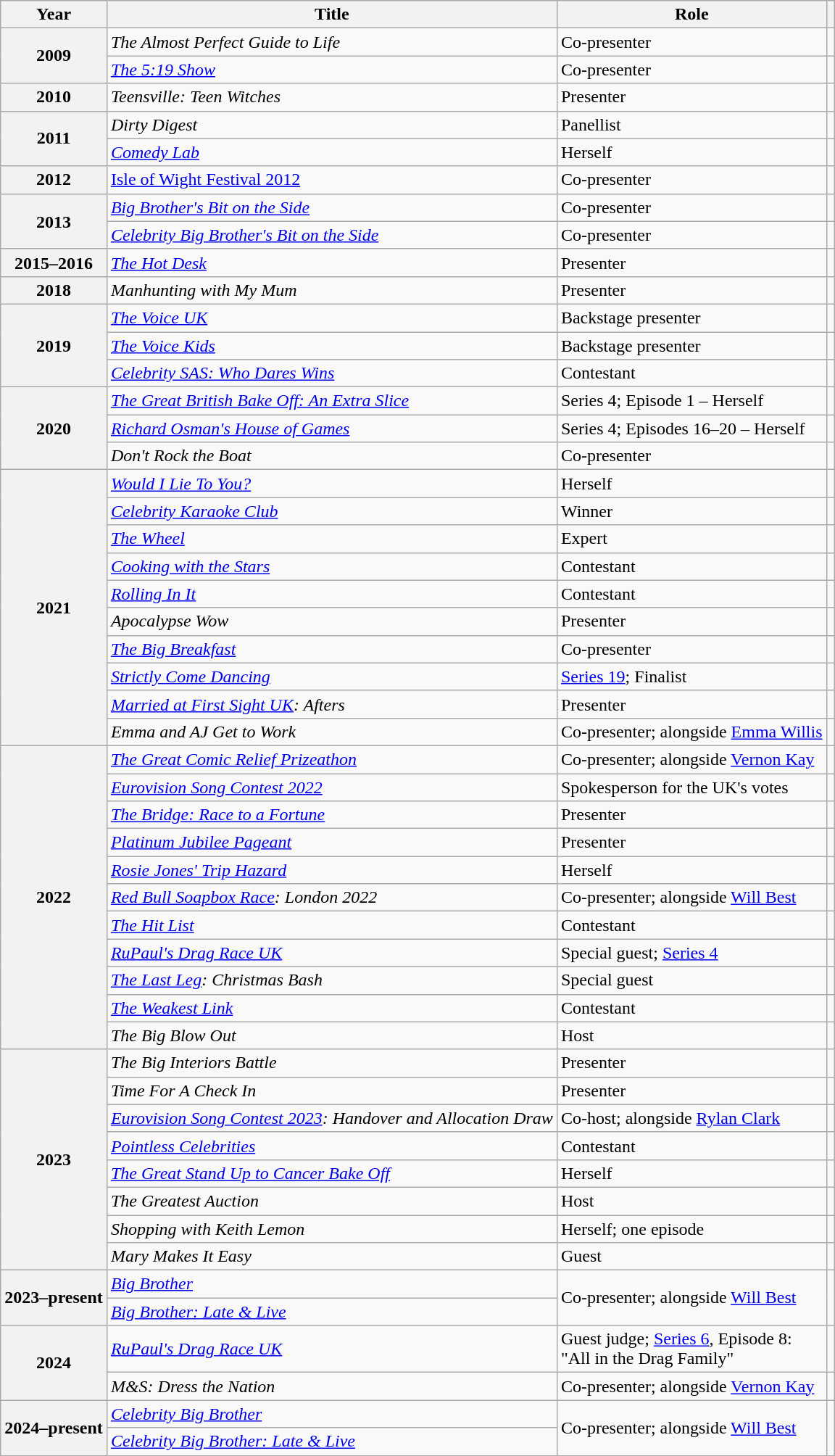<table class="wikitable plainrowheaders sortable">
<tr>
<th scope="col">Year</th>
<th scope="col">Title</th>
<th scope="col">Role</th>
<th scope="col" class="unsortable"></th>
</tr>
<tr>
<th scope="row" rowspan="2">2009</th>
<td><em>The Almost Perfect Guide to Life</em></td>
<td>Co-presenter</td>
<td></td>
</tr>
<tr>
<td><em><a href='#'>The 5:19 Show</a></em></td>
<td>Co-presenter</td>
<td></td>
</tr>
<tr>
<th scope="row">2010</th>
<td><em>Teensville: Teen Witches</em></td>
<td>Presenter</td>
<td></td>
</tr>
<tr>
<th scope="row" rowspan="2">2011</th>
<td><em>Dirty Digest</em></td>
<td>Panellist</td>
<td></td>
</tr>
<tr>
<td><em><a href='#'>Comedy Lab</a></em></td>
<td>Herself</td>
<td></td>
</tr>
<tr>
<th scope="row">2012</th>
<td><a href='#'>Isle of Wight Festival 2012</a></td>
<td>Co-presenter</td>
<td></td>
</tr>
<tr>
<th scope="row" rowspan="2">2013</th>
<td><em><a href='#'>Big Brother's Bit on the Side</a></em></td>
<td>Co-presenter</td>
<td></td>
</tr>
<tr>
<td><em><a href='#'>Celebrity Big Brother's Bit on the Side</a></em></td>
<td>Co-presenter</td>
<td></td>
</tr>
<tr>
<th scope="row">2015–2016</th>
<td><em><a href='#'>The Hot Desk</a></em></td>
<td>Presenter</td>
<td></td>
</tr>
<tr>
<th scope="row">2018</th>
<td><em>Manhunting with My Mum</em></td>
<td>Presenter</td>
<td></td>
</tr>
<tr>
<th scope="row" rowspan="3">2019</th>
<td><em><a href='#'>The Voice UK</a></em></td>
<td>Backstage presenter</td>
<td></td>
</tr>
<tr>
<td><em><a href='#'>The Voice Kids</a></em></td>
<td>Backstage presenter</td>
<td></td>
</tr>
<tr>
<td><em><a href='#'>Celebrity SAS: Who Dares Wins</a></em></td>
<td>Contestant</td>
<td></td>
</tr>
<tr>
<th scope="row" rowspan="3">2020</th>
<td><em><a href='#'>The Great British Bake Off: An Extra Slice</a></em></td>
<td>Series 4; Episode 1 – Herself</td>
<td></td>
</tr>
<tr>
<td><em><a href='#'>Richard Osman's House of Games</a></em></td>
<td>Series 4; Episodes 16–20 – Herself</td>
<td></td>
</tr>
<tr>
<td><em>Don't Rock the Boat</em></td>
<td>Co-presenter</td>
<td></td>
</tr>
<tr>
<th scope="row" rowspan="10">2021</th>
<td><em><a href='#'>Would I Lie To You?</a></em></td>
<td>Herself</td>
<td></td>
</tr>
<tr>
<td><em><a href='#'>Celebrity Karaoke Club</a></em></td>
<td>Winner</td>
<td></td>
</tr>
<tr>
<td><em><a href='#'>The Wheel</a></em></td>
<td>Expert</td>
<td></td>
</tr>
<tr>
<td><em><a href='#'>Cooking with the Stars</a></em></td>
<td>Contestant</td>
<td></td>
</tr>
<tr>
<td><em><a href='#'>Rolling In It</a></em></td>
<td>Contestant</td>
<td></td>
</tr>
<tr>
<td><em>Apocalypse Wow</em></td>
<td>Presenter</td>
<td></td>
</tr>
<tr>
<td><em><a href='#'>The Big Breakfast</a></em></td>
<td>Co-presenter</td>
<td></td>
</tr>
<tr>
<td><em><a href='#'>Strictly Come Dancing</a></em></td>
<td><a href='#'>Series 19</a>; Finalist</td>
<td></td>
</tr>
<tr>
<td><em><a href='#'>Married at First Sight UK</a>: Afters</em></td>
<td>Presenter</td>
<td></td>
</tr>
<tr>
<td><em>Emma and AJ Get to Work</em></td>
<td>Co-presenter; alongside <a href='#'>Emma Willis</a></td>
<td></td>
</tr>
<tr>
<th rowspan="11" scope="row">2022</th>
<td><a href='#'><em>The Great Comic Relief Prizeathon</em></a></td>
<td>Co-presenter; alongside <a href='#'>Vernon Kay</a></td>
<td></td>
</tr>
<tr>
<td><em><a href='#'>Eurovision Song Contest 2022</a></em></td>
<td>Spokesperson for the UK's votes</td>
<td></td>
</tr>
<tr>
<td><em><a href='#'>The Bridge: Race to a Fortune</a></em></td>
<td>Presenter</td>
<td></td>
</tr>
<tr>
<td><em> <a href='#'>Platinum Jubilee Pageant</a></em></td>
<td>Presenter</td>
<td></td>
</tr>
<tr>
<td><em><a href='#'>Rosie Jones' Trip Hazard</a></em></td>
<td>Herself</td>
<td></td>
</tr>
<tr>
<td><em><a href='#'>Red Bull Soapbox Race</a>: London 2022</em></td>
<td>Co-presenter; alongside <a href='#'>Will Best</a></td>
<td></td>
</tr>
<tr>
<td><em><a href='#'>The Hit List</a></em></td>
<td>Contestant</td>
<td></td>
</tr>
<tr>
<td><em><a href='#'>RuPaul's Drag Race UK</a></em></td>
<td>Special guest; <a href='#'>Series 4</a></td>
<td></td>
</tr>
<tr>
<td><em><a href='#'>The Last Leg</a>: Christmas Bash</em></td>
<td>Special guest</td>
<td></td>
</tr>
<tr>
<td><em><a href='#'>The Weakest Link</a></em></td>
<td>Contestant</td>
<td></td>
</tr>
<tr>
<td><em>The Big Blow Out</em></td>
<td>Host</td>
<td></td>
</tr>
<tr>
<th scope="row" rowspan="8">2023</th>
<td><em>The Big Interiors Battle</em></td>
<td>Presenter</td>
<td></td>
</tr>
<tr>
<td><em>Time For A Check In</em></td>
<td>Presenter</td>
<td></td>
</tr>
<tr>
<td><em><a href='#'>Eurovision Song Contest 2023</a>: Handover and Allocation Draw</em></td>
<td>Co-host; alongside <a href='#'>Rylan Clark</a></td>
<td></td>
</tr>
<tr>
<td><em><a href='#'>Pointless Celebrities</a></em></td>
<td>Contestant</td>
<td></td>
</tr>
<tr>
<td><em><a href='#'>The Great Stand Up to Cancer Bake Off</a></em></td>
<td>Herself</td>
<td></td>
</tr>
<tr>
<td><em>The Greatest Auction</em></td>
<td>Host</td>
<td></td>
</tr>
<tr>
<td><em>Shopping with Keith Lemon</em></td>
<td>Herself; one episode</td>
<td></td>
</tr>
<tr>
<td><em>Mary Makes It Easy</em></td>
<td>Guest</td>
<td></td>
</tr>
<tr>
<th scope="row" rowspan="2">2023–present</th>
<td><em><a href='#'>Big Brother</a></em></td>
<td rowspan="2">Co-presenter; alongside <a href='#'>Will Best</a></td>
<td rowspan="2"></td>
</tr>
<tr>
<td><em><a href='#'>Big Brother: Late & Live</a></em></td>
</tr>
<tr>
<th scope="row" rowspan="2">2024</th>
<td><em><a href='#'>RuPaul's Drag Race UK</a></em></td>
<td>Guest judge; <a href='#'>Series 6</a>, Episode 8:<br>"All in the Drag Family"</td>
<td></td>
</tr>
<tr>
<td><em>M&S: Dress the Nation</em></td>
<td>Co-presenter; alongside <a href='#'>Vernon Kay</a></td>
<td></td>
</tr>
<tr>
<th scope="row" rowspan="2">2024–present</th>
<td><em><a href='#'>Celebrity Big Brother</a></em></td>
<td rowspan="2">Co-presenter; alongside <a href='#'>Will Best</a></td>
<td rowspan="2"></td>
</tr>
<tr>
<td><em><a href='#'>Celebrity Big Brother: Late & Live</a></em></td>
</tr>
</table>
